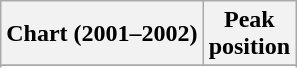<table class="wikitable sortable">
<tr>
<th align="left">Chart (2001–2002)</th>
<th align="center">Peak<br>position</th>
</tr>
<tr>
</tr>
<tr>
</tr>
<tr>
</tr>
<tr>
</tr>
</table>
